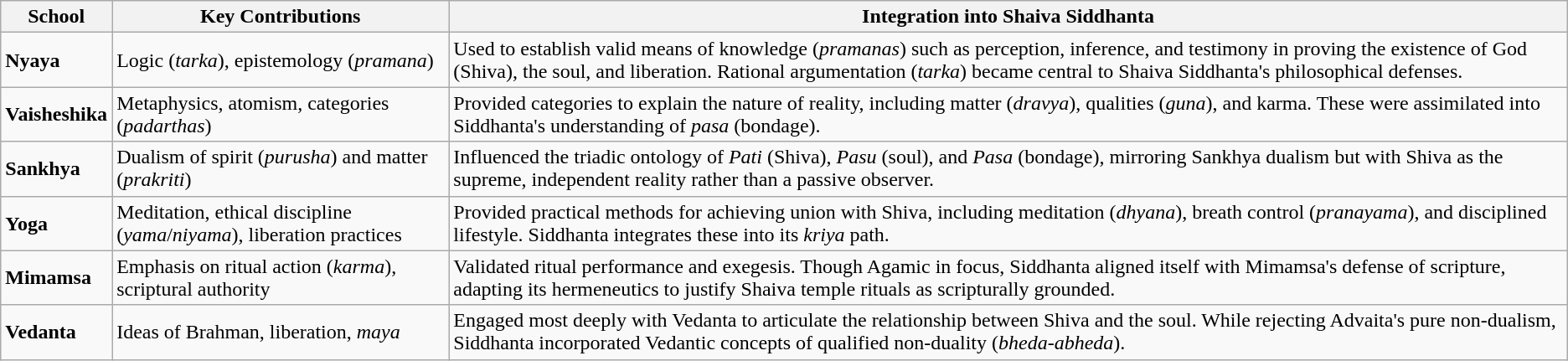<table class="wikitable">
<tr>
<th>School</th>
<th>Key Contributions</th>
<th>Integration into Shaiva Siddhanta</th>
</tr>
<tr>
<td><strong>Nyaya</strong></td>
<td>Logic (<em>tarka</em>), epistemology (<em>pramana</em>)</td>
<td>Used to establish valid means of knowledge (<em>pramanas</em>) such as perception, inference, and testimony in proving the existence of God (Shiva), the soul, and liberation. Rational argumentation (<em>tarka</em>) became central to Shaiva Siddhanta's philosophical defenses.</td>
</tr>
<tr>
<td><strong>Vaisheshika</strong></td>
<td>Metaphysics, atomism, categories (<em>padarthas</em>)</td>
<td>Provided categories to explain the nature of reality, including matter (<em>dravya</em>), qualities (<em>guna</em>), and karma. These were assimilated into Siddhanta's understanding of <em>pasa</em> (bondage).</td>
</tr>
<tr>
<td><strong>Sankhya</strong></td>
<td>Dualism of spirit (<em>purusha</em>) and matter (<em>prakriti</em>)</td>
<td>Influenced the triadic ontology of <em>Pati</em> (Shiva), <em>Pasu</em> (soul), and <em>Pasa</em> (bondage), mirroring Sankhya dualism but with Shiva as the supreme, independent reality rather than a passive observer.</td>
</tr>
<tr>
<td><strong>Yoga</strong></td>
<td>Meditation, ethical discipline (<em>yama</em>/<em>niyama</em>), liberation practices</td>
<td>Provided practical methods for achieving union with Shiva, including meditation (<em>dhyana</em>), breath control (<em>pranayama</em>), and disciplined lifestyle. Siddhanta integrates these into its <em>kriya</em> path.</td>
</tr>
<tr>
<td><strong>Mimamsa</strong></td>
<td>Emphasis on ritual action (<em>karma</em>), scriptural authority</td>
<td>Validated ritual performance and exegesis. Though Agamic in focus, Siddhanta aligned itself with Mimamsa's defense of scripture, adapting its hermeneutics to justify Shaiva temple rituals as scripturally grounded.</td>
</tr>
<tr>
<td><strong>Vedanta</strong></td>
<td>Ideas of Brahman, liberation, <em>maya</em></td>
<td>Engaged most deeply with Vedanta to articulate the relationship between Shiva and the soul. While rejecting Advaita's pure non-dualism, Siddhanta incorporated Vedantic concepts of qualified non-duality (<em>bheda-abheda</em>).</td>
</tr>
</table>
